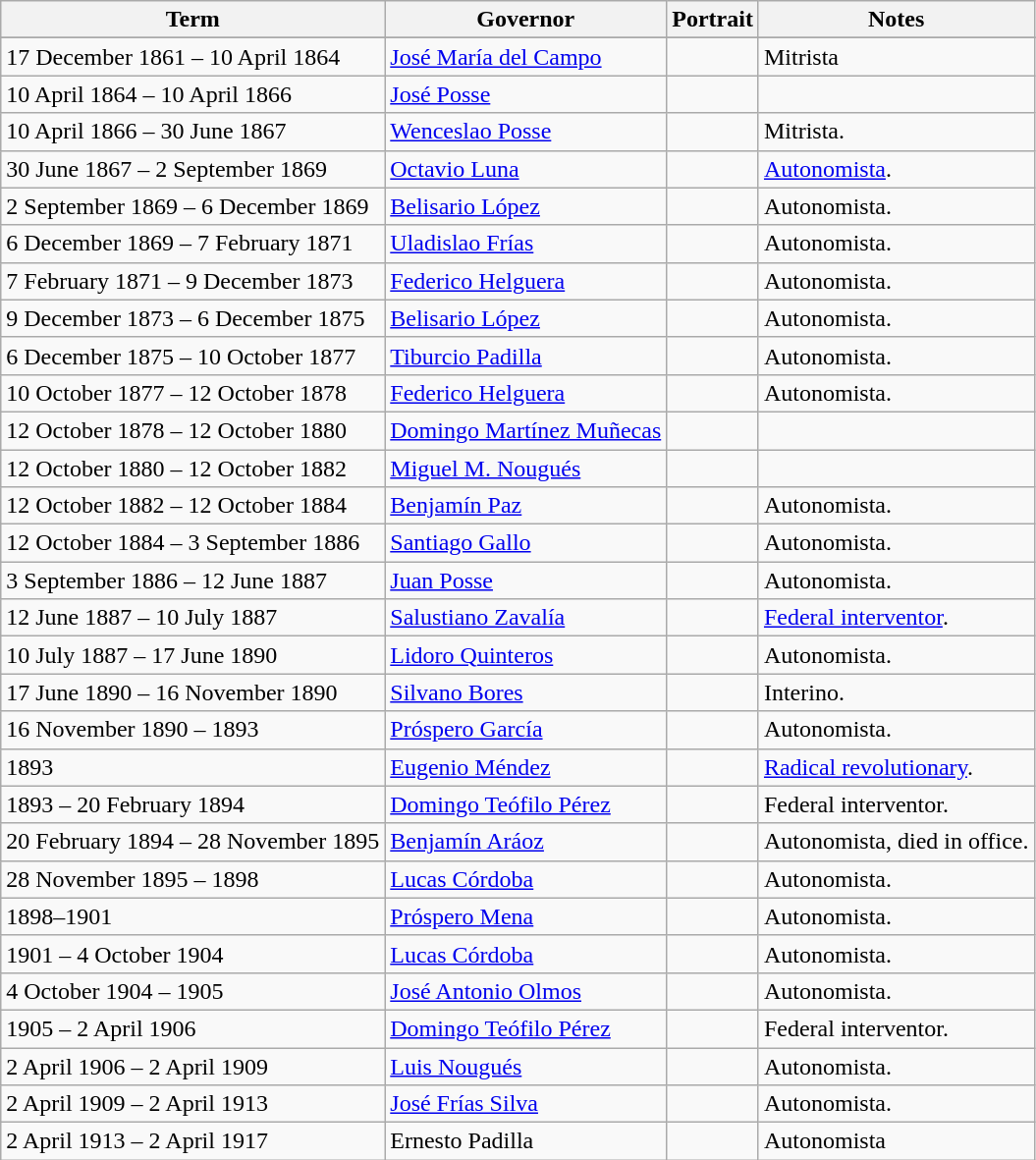<table class="wikitable sortable">
<tr>
<th>Term</th>
<th>Governor</th>
<th>Portrait</th>
<th>Notes</th>
</tr>
<tr>
</tr>
<tr>
<td>17 December 1861 – 10 April 1864</td>
<td><a href='#'>José María del Campo</a></td>
<td></td>
<td>Mitrista</td>
</tr>
<tr>
<td>10 April 1864 – 10 April 1866</td>
<td><a href='#'>José Posse</a></td>
<td></td>
<td></td>
</tr>
<tr>
<td>10 April 1866 – 30 June 1867</td>
<td><a href='#'>Wenceslao Posse</a></td>
<td></td>
<td>Mitrista.</td>
</tr>
<tr>
<td>30 June 1867 – 2 September 1869</td>
<td><a href='#'>Octavio Luna</a></td>
<td></td>
<td><a href='#'>Autonomista</a>.</td>
</tr>
<tr>
<td>2 September 1869 – 6 December 1869</td>
<td><a href='#'>Belisario López</a></td>
<td></td>
<td>Autonomista.</td>
</tr>
<tr>
<td>6 December 1869 – 7 February 1871</td>
<td><a href='#'>Uladislao Frías</a></td>
<td></td>
<td>Autonomista.</td>
</tr>
<tr>
<td>7 February 1871 – 9 December 1873</td>
<td><a href='#'>Federico Helguera</a></td>
<td></td>
<td>Autonomista.</td>
</tr>
<tr>
<td>9 December 1873 – 6 December 1875</td>
<td><a href='#'>Belisario López</a></td>
<td></td>
<td>Autonomista.</td>
</tr>
<tr>
<td>6 December 1875 – 10  October 1877</td>
<td><a href='#'>Tiburcio Padilla</a></td>
<td></td>
<td>Autonomista.</td>
</tr>
<tr>
<td>10  October 1877 – 12  October 1878</td>
<td><a href='#'>Federico Helguera</a></td>
<td></td>
<td>Autonomista.</td>
</tr>
<tr>
<td>12  October 1878 – 12  October 1880</td>
<td><a href='#'>Domingo Martínez Muñecas</a></td>
<td></td>
<td></td>
</tr>
<tr>
<td>12  October 1880 – 12 October 1882</td>
<td><a href='#'>Miguel M. Nougués</a></td>
<td></td>
<td></td>
</tr>
<tr>
<td>12 October 1882 – 12  October 1884</td>
<td><a href='#'>Benjamín Paz</a></td>
<td></td>
<td>Autonomista.</td>
</tr>
<tr>
<td>12  October 1884 – 3 September 1886</td>
<td><a href='#'>Santiago Gallo</a></td>
<td></td>
<td>Autonomista.</td>
</tr>
<tr>
<td>3 September 1886 – 12 June 1887</td>
<td><a href='#'>Juan Posse</a></td>
<td></td>
<td>Autonomista.</td>
</tr>
<tr>
<td>12 June 1887 – 10 July 1887</td>
<td><a href='#'>Salustiano Zavalía</a></td>
<td></td>
<td><a href='#'>Federal interventor</a>.</td>
</tr>
<tr>
<td>10 July 1887 – 17 June 1890</td>
<td><a href='#'>Lidoro Quinteros</a></td>
<td></td>
<td>Autonomista.</td>
</tr>
<tr>
<td>17 June 1890 – 16 November 1890</td>
<td><a href='#'>Silvano Bores</a></td>
<td></td>
<td>Interino.</td>
</tr>
<tr>
<td>16 November 1890 – 1893</td>
<td><a href='#'>Próspero García</a></td>
<td></td>
<td>Autonomista.</td>
</tr>
<tr>
<td>1893</td>
<td><a href='#'>Eugenio Méndez</a></td>
<td></td>
<td><a href='#'>Radical revolutionary</a>.</td>
</tr>
<tr>
<td>1893 – 20 February 1894</td>
<td><a href='#'>Domingo Teófilo Pérez</a></td>
<td></td>
<td>Federal interventor.</td>
</tr>
<tr>
<td>20 February 1894 – 28 November 1895</td>
<td><a href='#'>Benjamín Aráoz</a></td>
<td></td>
<td>Autonomista, died in office.</td>
</tr>
<tr>
<td>28 November 1895 – 1898</td>
<td><a href='#'>Lucas Córdoba</a></td>
<td></td>
<td>Autonomista.</td>
</tr>
<tr>
<td>1898–1901</td>
<td><a href='#'>Próspero Mena</a></td>
<td></td>
<td>Autonomista.</td>
</tr>
<tr>
<td>1901 – 4  October 1904</td>
<td><a href='#'>Lucas Córdoba</a></td>
<td></td>
<td>Autonomista.</td>
</tr>
<tr>
<td>4  October 1904 – 1905</td>
<td><a href='#'>José Antonio Olmos</a></td>
<td></td>
<td>Autonomista.</td>
</tr>
<tr>
<td>1905 – 2 April 1906</td>
<td><a href='#'>Domingo Teófilo Pérez</a></td>
<td></td>
<td>Federal interventor.</td>
</tr>
<tr>
<td>2 April 1906 – 2 April 1909</td>
<td><a href='#'>Luis Nougués</a></td>
<td></td>
<td>Autonomista.</td>
</tr>
<tr>
<td>2 April 1909 – 2 April 1913</td>
<td><a href='#'>José Frías Silva</a></td>
<td></td>
<td>Autonomista.</td>
</tr>
<tr>
<td>2 April 1913 – 2 April 1917</td>
<td>Ernesto Padilla</td>
<td></td>
<td>Autonomista</td>
</tr>
</table>
